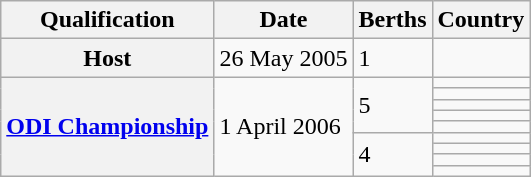<table class="wikitable">
<tr>
<th>Qualification</th>
<th>Date</th>
<th>Berths</th>
<th>Country</th>
</tr>
<tr>
<th>Host</th>
<td>26 May 2005</td>
<td>1</td>
<td></td>
</tr>
<tr>
<th rowspan="9"><a href='#'>ODI Championship</a></th>
<td rowspan="9">1 April 2006</td>
<td rowspan="5">5</td>
<td></td>
</tr>
<tr>
<td></td>
</tr>
<tr>
<td></td>
</tr>
<tr>
<td></td>
</tr>
<tr>
<td></td>
</tr>
<tr>
<td rowspan="4">4</td>
<td></td>
</tr>
<tr>
<td></td>
</tr>
<tr>
<td></td>
</tr>
<tr>
<td></td>
</tr>
</table>
